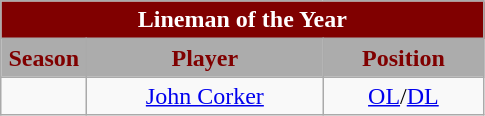<table class="wikitable sortable" style="text-align:center">
<tr>
<td colspan="4" style="background:#800000; color:white;"><strong>Lineman of the Year</strong></td>
</tr>
<tr>
<th style="width:50px; background:#ACACAC; color:#800000;">Season</th>
<th style="width:150px; background:#ACACAC; color:#800000;">Player</th>
<th style="width:100px; background:#ACACAC; color:#800000;">Position</th>
</tr>
<tr>
<td></td>
<td><a href='#'>John Corker</a></td>
<td><a href='#'>OL</a>/<a href='#'>DL</a></td>
</tr>
</table>
